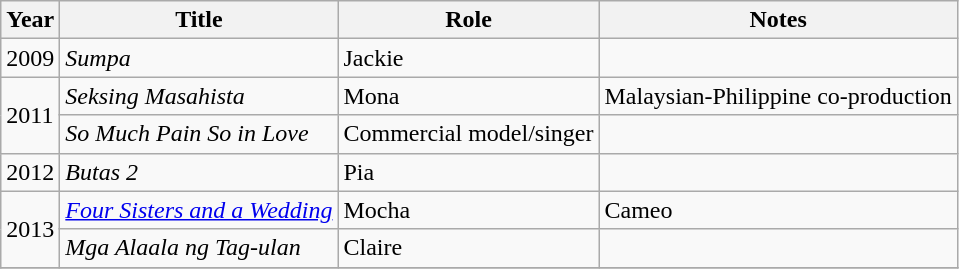<table class="wikitable sortable">
<tr>
<th>Year</th>
<th>Title</th>
<th>Role</th>
<th class="unsortable">Notes</th>
</tr>
<tr>
<td>2009</td>
<td><em>Sumpa</em></td>
<td>Jackie</td>
<td></td>
</tr>
<tr>
<td rowspan="2">2011</td>
<td><em>Seksing Masahista</em></td>
<td>Mona</td>
<td>Malaysian-Philippine co-production</td>
</tr>
<tr>
<td><em>So Much Pain So in Love</em></td>
<td>Commercial model/singer</td>
<td></td>
</tr>
<tr>
<td>2012</td>
<td><em>Butas 2</em></td>
<td>Pia</td>
<td></td>
</tr>
<tr>
<td rowspan="2">2013</td>
<td><em><a href='#'>Four Sisters and a Wedding</a></em></td>
<td>Mocha</td>
<td>Cameo</td>
</tr>
<tr>
<td><em>Mga Alaala ng Tag-ulan</em></td>
<td>Claire</td>
<td></td>
</tr>
<tr>
</tr>
</table>
